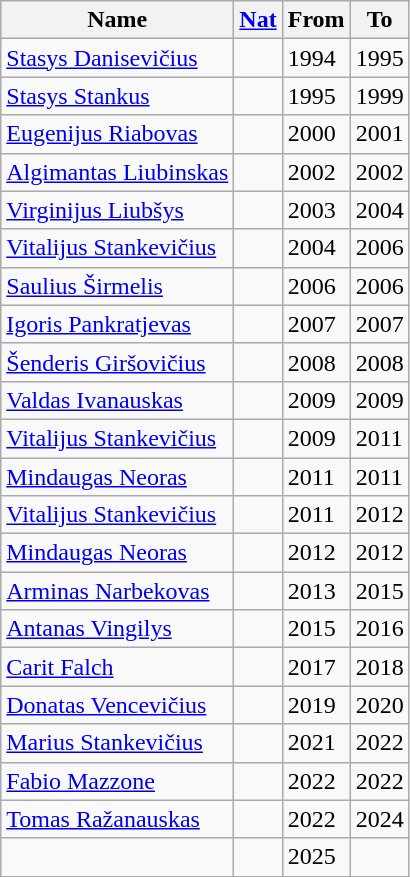<table class="wikitable" style="text-align: center">
<tr>
<th>Name</th>
<th><a href='#'>Nat</a></th>
<th>From</th>
<th>To</th>
</tr>
<tr>
<td align=left><a href='#'>Stasys Danisevičius</a></td>
<td></td>
<td align=left>1994</td>
<td align=left>1995</td>
</tr>
<tr>
<td align=left><a href='#'>Stasys Stankus</a></td>
<td></td>
<td align=left>1995</td>
<td align=left>1999</td>
</tr>
<tr>
<td align=left><a href='#'>Eugenijus Riabovas</a></td>
<td></td>
<td align=left>2000</td>
<td align=left>2001</td>
</tr>
<tr>
<td align=left><a href='#'>Algimantas Liubinskas</a></td>
<td></td>
<td align=left>2002</td>
<td align=left>2002</td>
</tr>
<tr>
<td align=left><a href='#'>Virginijus Liubšys</a></td>
<td></td>
<td align=left>2003</td>
<td align=left>2004</td>
</tr>
<tr>
<td align=left><a href='#'>Vitalijus Stankevičius</a></td>
<td></td>
<td align=left>2004</td>
<td align=left>2006</td>
</tr>
<tr>
<td align=left><a href='#'>Saulius Širmelis</a></td>
<td></td>
<td align=left>2006</td>
<td align=left>2006</td>
</tr>
<tr>
<td align=left><a href='#'>Igoris Pankratjevas</a></td>
<td></td>
<td align=left>2007</td>
<td align=left>2007</td>
</tr>
<tr>
<td align=left><a href='#'>Šenderis Giršovičius</a></td>
<td></td>
<td align=left>2008</td>
<td align=left>2008</td>
</tr>
<tr>
<td align=left><a href='#'>Valdas Ivanauskas</a></td>
<td></td>
<td align=left>2009</td>
<td align=left>2009</td>
</tr>
<tr>
<td align=left><a href='#'>Vitalijus Stankevičius</a></td>
<td></td>
<td align=left>2009</td>
<td align=left>2011</td>
</tr>
<tr>
<td align=left><a href='#'>Mindaugas Neoras</a></td>
<td></td>
<td align=left>2011</td>
<td align=left>2011</td>
</tr>
<tr>
<td align=left><a href='#'>Vitalijus Stankevičius</a></td>
<td></td>
<td align=left>2011</td>
<td align=left>2012</td>
</tr>
<tr>
<td align=left><a href='#'>Mindaugas Neoras</a></td>
<td></td>
<td align=left>2012</td>
<td align=left>2012</td>
</tr>
<tr>
<td align=left><a href='#'>Arminas Narbekovas</a></td>
<td></td>
<td align=left>2013</td>
<td align=left>2015</td>
</tr>
<tr>
<td align=left><a href='#'>Antanas Vingilys</a></td>
<td></td>
<td align=left>2015</td>
<td align=left>2016</td>
</tr>
<tr>
<td align=left><a href='#'>Carit Falch</a></td>
<td></td>
<td align=left>2017</td>
<td align=left>2018</td>
</tr>
<tr>
<td align=left><a href='#'>Donatas Vencevičius</a></td>
<td></td>
<td align=left>2019</td>
<td align=left>2020</td>
</tr>
<tr>
<td align=left><a href='#'>Marius Stankevičius</a></td>
<td></td>
<td align=left>2021</td>
<td align=left>2022</td>
</tr>
<tr>
<td align=left><a href='#'>Fabio Mazzone</a></td>
<td></td>
<td align=left>2022</td>
<td align=left>2022</td>
</tr>
<tr>
<td align=left><a href='#'>Tomas Ražanauskas</a></td>
<td></td>
<td align=left>2022</td>
<td align=left>2024</td>
</tr>
<tr>
<td align=left></td>
<td></td>
<td align=left>2025</td>
<td align=left></td>
</tr>
</table>
